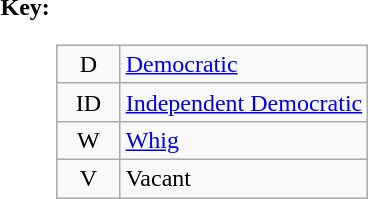<table>
<tr valign=top>
<th>Key:</th>
<td><br><table class=wikitable>
<tr>
<td align=center width=35px >D</td>
<td><a href='#'>Democratic</a></td>
</tr>
<tr>
<td align=center width=35px >ID</td>
<td><a href='#'>Independent Democratic</a></td>
</tr>
<tr>
<td align=center width=35px >W</td>
<td><a href='#'>Whig</a></td>
</tr>
<tr>
<td align=center width=35px >V</td>
<td>Vacant</td>
</tr>
</table>
</td>
</tr>
</table>
